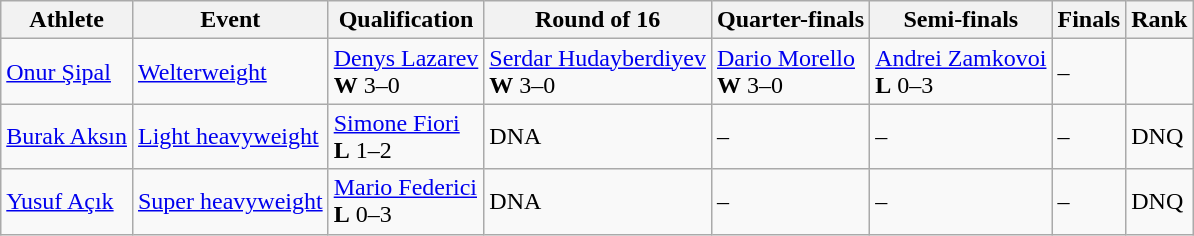<table class="wikitable">
<tr>
<th>Athlete</th>
<th>Event</th>
<th>Qualification</th>
<th>Round of 16</th>
<th>Quarter-finals</th>
<th>Semi-finals</th>
<th>Finals</th>
<th>Rank</th>
</tr>
<tr>
<td><a href='#'>Onur Şipal</a></td>
<td><a href='#'>Welterweight</a></td>
<td> <a href='#'>Denys Lazarev</a><br><strong>W</strong> 3–0</td>
<td> <a href='#'>Serdar Hudayberdiyev</a><br><strong>W</strong> 3–0</td>
<td> <a href='#'>Dario Morello</a><br><strong>W</strong> 3–0</td>
<td> <a href='#'>Andrei Zamkovoi</a><br><strong>L</strong> 0–3</td>
<td>–</td>
<td></td>
</tr>
<tr>
<td><a href='#'>Burak Aksın</a></td>
<td><a href='#'>Light heavyweight</a></td>
<td> <a href='#'>Simone Fiori</a><br><strong>L</strong> 1–2</td>
<td>DNA</td>
<td>–</td>
<td>–</td>
<td>–</td>
<td>DNQ</td>
</tr>
<tr>
<td><a href='#'>Yusuf Açık</a></td>
<td><a href='#'>Super heavyweight</a></td>
<td> <a href='#'>Mario Federici</a><br><strong>L</strong> 0–3</td>
<td>DNA</td>
<td>–</td>
<td>–</td>
<td>–</td>
<td>DNQ</td>
</tr>
</table>
